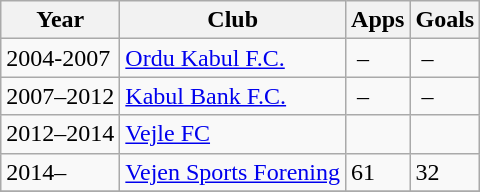<table class="wikitable">
<tr>
<th>Year</th>
<th>Club</th>
<th>Apps</th>
<th>Goals</th>
</tr>
<tr>
<td>2004-2007</td>
<td><a href='#'>Ordu Kabul F.C.</a></td>
<td> –</td>
<td> –</td>
</tr>
<tr>
<td>2007–2012</td>
<td><a href='#'>Kabul Bank F.C.</a></td>
<td> –</td>
<td> –</td>
</tr>
<tr>
<td>2012–2014</td>
<td><a href='#'>Vejle FC</a></td>
<td></td>
<td></td>
</tr>
<tr>
<td>2014–</td>
<td><a href='#'>Vejen Sports Forening</a></td>
<td>61</td>
<td>32</td>
</tr>
<tr>
</tr>
</table>
